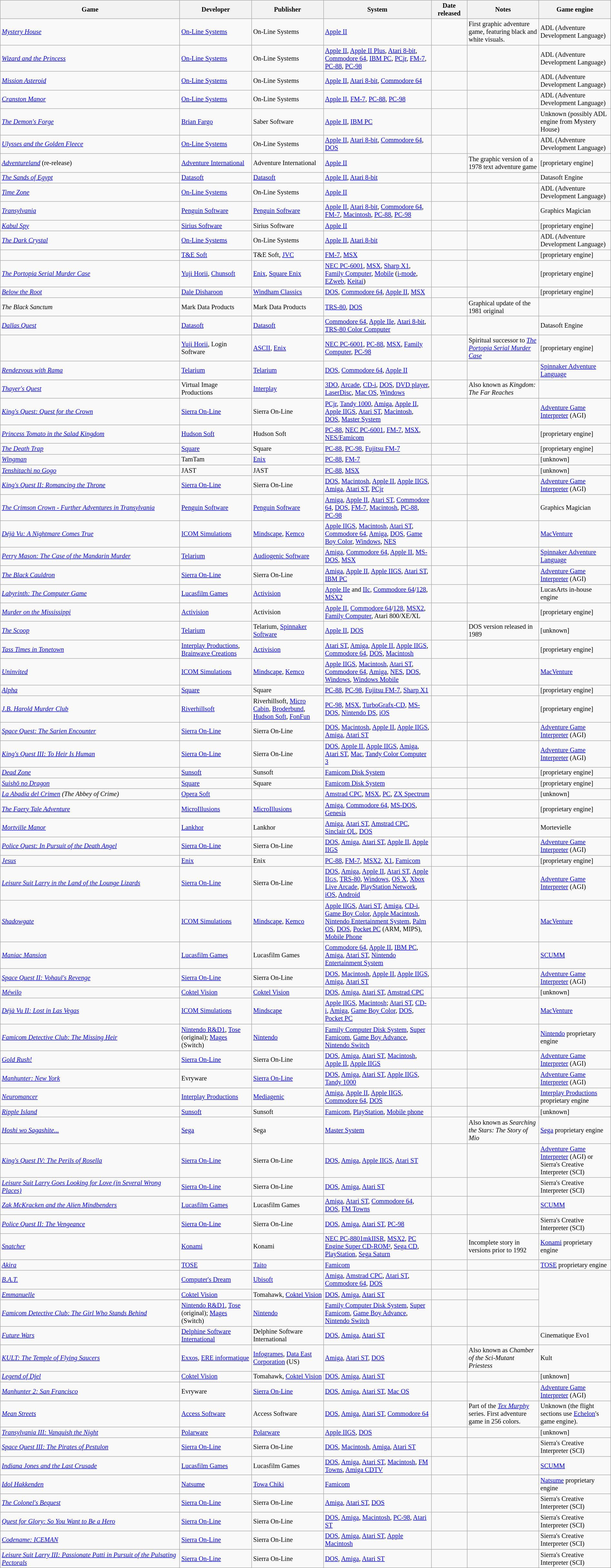<table class="wikitable sortable" style="font-size:85%;width:100%; clear: both;">
<tr>
<th scope="col" style="width:25%;">Game</th>
<th scope="col" style="width:10%;">Developer</th>
<th scope="col" style="width:10%;">Publisher</th>
<th scope="col" style="width:15%;">System</th>
<th scope="col" style="width:5%;">Date released</th>
<th scope="col" style="width:10%;">Notes</th>
<th scope="col" style="width:10%;">Game engine</th>
</tr>
<tr>
<td><em><a href='#'>Mystery House</a></em></td>
<td><a href='#'>On-Line Systems</a></td>
<td>On-Line Systems</td>
<td><a href='#'>Apple II</a></td>
<td></td>
<td>First graphic adventure game, featuring black and white visuals.</td>
<td>ADL (Adventure Development Language)</td>
</tr>
<tr>
<td><em><a href='#'>Wizard and the Princess</a></em></td>
<td><a href='#'>On-Line Systems</a></td>
<td>On-Line Systems</td>
<td><a href='#'>Apple II</a>, <a href='#'>Apple II Plus</a>, <a href='#'>Atari 8-bit</a>, <a href='#'>Commodore 64</a>, <a href='#'>IBM PC</a>, <a href='#'>PCjr</a>, <a href='#'>FM-7</a>, <a href='#'>PC-88</a>, <a href='#'>PC-98</a></td>
<td></td>
<td></td>
<td>ADL (Adventure Development Language)</td>
</tr>
<tr>
<td><em><a href='#'>Mission Asteroid</a></em></td>
<td><a href='#'>On-Line Systems</a></td>
<td>On-Line Systems</td>
<td><a href='#'>Apple II</a>, <a href='#'>Atari 8-bit</a>, <a href='#'>Commodore 64</a></td>
<td> </td>
<td></td>
<td>ADL (Adventure Development Language)</td>
</tr>
<tr>
<td><em><a href='#'>Cranston Manor</a></em></td>
<td><a href='#'>On-Line Systems</a></td>
<td>On-Line Systems</td>
<td><a href='#'>Apple II</a>, <a href='#'>FM-7</a>, <a href='#'>PC-88</a>, <a href='#'>PC-98</a></td>
<td></td>
<td></td>
<td>ADL (Adventure Development Language)</td>
</tr>
<tr>
<td data-sort-value="Demon's Forge, The"><em><a href='#'>The Demon's Forge</a></em></td>
<td><a href='#'>Brian Fargo</a></td>
<td>Saber Software</td>
<td><a href='#'>Apple II</a>, <a href='#'>IBM PC</a></td>
<td></td>
<td></td>
<td>Unknown (possibly ADL engine from Mystery House)</td>
</tr>
<tr>
<td><em><a href='#'>Ulysses and the Golden Fleece</a></em></td>
<td><a href='#'>On-Line Systems</a></td>
<td>On-Line Systems</td>
<td><a href='#'>Apple II</a>, <a href='#'>Atari 8-bit</a>, <a href='#'>Commodore 64</a>, <a href='#'>DOS</a></td>
<td></td>
<td></td>
<td>ADL (Adventure Development Language)</td>
</tr>
<tr>
<td><a href='#'><em>Adventureland</em></a> (re-release)</td>
<td><a href='#'>Adventure International</a></td>
<td>Adventure International</td>
<td><a href='#'>Apple II</a></td>
<td></td>
<td>The graphic version of a 1978 text adventure game</td>
<td>[proprietary engine]</td>
</tr>
<tr>
<td data-sort-value="Sands of Egypt, The"><em><a href='#'>The Sands of Egypt</a></em></td>
<td><a href='#'>Datasoft</a></td>
<td><a href='#'>Datasoft</a></td>
<td><a href='#'>Apple II</a>, <a href='#'>Atari 8-bit</a></td>
<td></td>
<td></td>
<td>Datasoft Engine</td>
</tr>
<tr>
<td><a href='#'><em>Time Zone</em></a></td>
<td><a href='#'>On-Line Systems</a></td>
<td>On-Line Systems</td>
<td><a href='#'>Apple II</a></td>
<td></td>
<td></td>
<td>ADL (Adventure Development Language)</td>
</tr>
<tr>
<td><a href='#'><em>Transylvania</em></a></td>
<td><a href='#'>Penguin Software</a></td>
<td><a href='#'>Penguin Software</a></td>
<td><a href='#'>Apple II</a>, <a href='#'>Atari 8-bit</a>, <a href='#'>Commodore 64</a>, <a href='#'>FM-7</a>, <a href='#'>Macintosh</a>, <a href='#'>PC-88</a>, <a href='#'>PC-98</a></td>
<td></td>
<td></td>
<td>Graphics Magician</td>
</tr>
<tr>
<td><em><a href='#'>Kabul Spy</a></em></td>
<td><a href='#'>Sirius Software</a></td>
<td>Sirius Software</td>
<td><a href='#'>Apple II</a></td>
<td></td>
<td></td>
<td>[proprietary engine]</td>
</tr>
<tr>
<td data-sort-value="Dark Crystal, The"><a href='#'><em>The Dark Crystal</em></a></td>
<td><a href='#'>On-Line Systems</a></td>
<td>On-Line Systems</td>
<td><a href='#'>Apple II</a>, <a href='#'>Atari 8-bit</a></td>
<td></td>
<td></td>
<td>ADL (Adventure Development Language)</td>
</tr>
<tr>
<td></td>
<td><a href='#'>T&E Soft</a></td>
<td>T&E Soft, <a href='#'>JVC</a></td>
<td><a href='#'>FM-7</a>, <a href='#'>MSX</a></td>
<td></td>
<td></td>
<td>[proprietary engine]</td>
</tr>
<tr>
<td data-sort-value="Portopia Serial Murder Case, The"><em><a href='#'>The Portopia Serial Murder Case</a></em></td>
<td><a href='#'>Yuji Horii</a>, <a href='#'>Chunsoft</a></td>
<td><a href='#'>Enix</a>, <a href='#'>Square Enix</a></td>
<td><a href='#'>NEC PC-6001</a>, <a href='#'>MSX</a>, <a href='#'>Sharp X1</a>, <a href='#'>Family Computer</a>, <a href='#'>Mobile</a> (<a href='#'>i-mode</a>, <a href='#'>EZweb</a>, <a href='#'>Keitai</a>)</td>
<td></td>
<td></td>
<td>[proprietary engine]</td>
</tr>
<tr>
<td><a href='#'><em>Below the Root</em></a></td>
<td><a href='#'>Dale Disharoon</a></td>
<td><a href='#'>Windham Classics</a></td>
<td><a href='#'>DOS</a>, <a href='#'>Commodore 64</a>, <a href='#'>Apple II</a>, <a href='#'>MSX</a></td>
<td></td>
<td></td>
<td>[proprietary engine]</td>
</tr>
<tr>
<td data-sort-value="Black Sanctum, The"><em>The Black Sanctum</em></td>
<td>Mark Data Products</td>
<td>Mark Data Products</td>
<td><a href='#'>TRS-80</a>, <a href='#'>DOS</a></td>
<td></td>
<td>Graphical update of the 1981 original</td>
<td></td>
</tr>
<tr>
<td><em><a href='#'>Dallas Quest</a></em></td>
<td><a href='#'>Datasoft</a></td>
<td><a href='#'>Datasoft</a></td>
<td><a href='#'>Commodore 64</a>, <a href='#'>Apple IIe</a>, <a href='#'>Atari 8-bit</a>, <a href='#'>TRS-80 Color Computer</a></td>
<td></td>
<td></td>
<td>Datasoft Engine</td>
</tr>
<tr>
<td></td>
<td><a href='#'>Yuji Horii</a>, Login Software</td>
<td><a href='#'>ASCII</a>, <a href='#'>Enix</a></td>
<td><a href='#'>NEC PC-6001</a>, <a href='#'>PC-88</a>, <a href='#'>MSX</a>, <a href='#'>Family Computer</a>, <a href='#'>PC-98</a></td>
<td></td>
<td>Spiritual successor to <em><a href='#'>The Portopia Serial Murder Case</a></em></td>
<td>[proprietary engine]</td>
</tr>
<tr>
<td><a href='#'><em>Rendezvous with Rama</em></a></td>
<td><a href='#'>Telarium</a></td>
<td><a href='#'>Telarium</a></td>
<td><a href='#'>DOS</a>, <a href='#'>Commodore 64</a>, <a href='#'>Apple II</a></td>
<td></td>
<td></td>
<td><a href='#'>Spinnaker Adventure Language</a></td>
</tr>
<tr>
<td><em><a href='#'>Thayer's Quest</a></em></td>
<td>Virtual Image Productions</td>
<td><a href='#'>Interplay</a></td>
<td><a href='#'>3DO</a>, <a href='#'>Arcade</a>, <a href='#'>CD-i</a>, <a href='#'>DOS</a>, <a href='#'>DVD player</a>, <a href='#'>LaserDisc</a>, <a href='#'>Mac OS</a>, <a href='#'>Windows</a></td>
<td></td>
<td>Also known as <em>Kingdom: The Far Reaches</em></td>
</tr>
<tr>
<td><em><a href='#'>King's Quest: Quest for the Crown</a></em></td>
<td><a href='#'>Sierra On-Line</a></td>
<td>Sierra On-Line</td>
<td><a href='#'>PCjr</a>, <a href='#'>Tandy 1000</a>, <a href='#'>Amiga</a>, <a href='#'>Apple II</a>, <a href='#'>Apple IIGS</a>, <a href='#'>Atari ST</a>, <a href='#'>Macintosh</a>, <a href='#'>DOS</a>, <a href='#'>Master System</a></td>
<td></td>
<td></td>
<td><a href='#'>Adventure Game Interpreter</a> (AGI)</td>
</tr>
<tr>
<td><em><a href='#'>Princess Tomato in the Salad Kingdom</a></em></td>
<td><a href='#'>Hudson Soft</a></td>
<td>Hudson Soft</td>
<td><a href='#'>PC-88</a>, <a href='#'>NEC PC-6001</a>, <a href='#'>FM-7</a>, <a href='#'>MSX</a>, <a href='#'>NES/Famicom</a></td>
<td></td>
<td></td>
<td>[proprietary engine]</td>
</tr>
<tr>
<td data-sort-value="Death Trap, The"><em><a href='#'>The Death Trap</a></em></td>
<td><a href='#'>Square</a></td>
<td>Square</td>
<td><a href='#'>PC-88</a>, <a href='#'>PC-98</a>, <a href='#'>Fujitsu FM-7</a></td>
<td></td>
<td></td>
<td>[proprietary engine]</td>
</tr>
<tr>
<td><a href='#'><em>Wingman</em></a></td>
<td>TamTam</td>
<td><a href='#'>Enix</a></td>
<td><a href='#'>PC-88</a>, <a href='#'>FM-7</a></td>
<td></td>
<td></td>
<td>[unknown]</td>
</tr>
<tr>
<td><em><a href='#'>Tenshitachi no Gogo</a></em></td>
<td>JAST</td>
<td>JAST</td>
<td><a href='#'>PC-88</a>, <a href='#'>MSX</a></td>
<td></td>
<td></td>
<td>[unknown]</td>
</tr>
<tr>
<td><em><a href='#'>King's Quest II: Romancing the Throne</a></em></td>
<td><a href='#'>Sierra On-Line</a></td>
<td>Sierra On-Line</td>
<td><a href='#'>DOS</a>, <a href='#'>Macintosh</a>, <a href='#'>Apple II</a>, <a href='#'>Apple IIGS</a>, <a href='#'>Amiga</a>, <a href='#'>Atari ST</a>, <a href='#'>PCjr</a></td>
<td></td>
<td></td>
<td><a href='#'>Adventure Game Interpreter</a> (AGI)</td>
</tr>
<tr>
<td data-sort-value="Crimson Crown - Further Adventures in Transylvania, The"><a href='#'><em>The Crimson Crown - Further Adventures in Transylvania</em></a></td>
<td><a href='#'>Penguin Software</a></td>
<td><a href='#'>Penguin Software</a></td>
<td><a href='#'>Amiga</a>, <a href='#'>Apple II</a>, <a href='#'>Atari ST</a>, <a href='#'>Commodore 64</a>, <a href='#'>DOS</a>, <a href='#'>FM-7</a>, <a href='#'>Macintosh</a>, <a href='#'>PC-88</a>, <a href='#'>PC-98</a></td>
<td></td>
<td></td>
<td>Graphics Magician</td>
</tr>
<tr>
<td><a href='#'><em>Déjà Vu: A Nightmare Comes True</em></a></td>
<td><a href='#'>ICOM Simulations</a></td>
<td><a href='#'>Mindscape</a>, <a href='#'>Kemco</a></td>
<td><a href='#'>Apple IIGS</a>, <a href='#'>Macintosh</a>, <a href='#'>Atari ST</a>, <a href='#'>Commodore 64</a>, <a href='#'>Amiga</a>, <a href='#'>DOS</a>, <a href='#'>Game Boy Color</a>, <a href='#'>Windows</a>, <a href='#'>NES</a></td>
<td></td>
<td></td>
<td><a href='#'>MacVenture</a></td>
</tr>
<tr>
<td><em><a href='#'>Perry Mason: The Case of the Mandarin Murder</a></em></td>
<td><a href='#'>Telarium</a></td>
<td><a href='#'>Audiogenic Software</a></td>
<td><a href='#'>Amiga</a>, <a href='#'>Commodore 64</a>, <a href='#'>Apple II</a>, <a href='#'>MS-DOS</a>, <a href='#'>MSX</a></td>
<td></td>
<td></td>
<td><a href='#'>Spinnaker Adventure Language</a></td>
</tr>
<tr>
<td data-sort-value="Black Cauldron, The"><a href='#'><em>The Black Cauldron</em></a></td>
<td><a href='#'>Sierra On-Line</a></td>
<td>Sierra On-Line</td>
<td><a href='#'>Amiga</a>, <a href='#'>Apple II</a>, <a href='#'>Apple IIGS</a>, <a href='#'>Atari ST</a>, <a href='#'>IBM PC</a></td>
<td></td>
<td></td>
<td><a href='#'>Adventure Game Interpreter</a> (AGI)</td>
</tr>
<tr>
<td><em><a href='#'>Labyrinth: The Computer Game</a></em></td>
<td><a href='#'>Lucasfilm Games</a></td>
<td><a href='#'>Activision</a></td>
<td><a href='#'>Apple IIe</a> and <a href='#'>IIc</a>, <a href='#'>Commodore 64</a>/<a href='#'>128</a>, <a href='#'>MSX2</a></td>
<td></td>
<td></td>
<td>LucasArts in-house engine</td>
</tr>
<tr>
<td><em><a href='#'>Murder on the Mississippi</a></em></td>
<td><a href='#'>Activision</a></td>
<td>Activision</td>
<td><a href='#'>Apple II</a>, <a href='#'>Commodore 64</a>/<a href='#'>128</a>, <a href='#'>MSX2</a>, <a href='#'>Family Computer</a>, Atari 800/XE/XL</td>
<td></td>
<td></td>
<td>[proprietary engine]</td>
</tr>
<tr>
<td data-sort-value="Scoop, The"><a href='#'><em>The Scoop</em></a></td>
<td><a href='#'>Telarium</a></td>
<td>Telarium, <a href='#'>Spinnaker Software</a></td>
<td><a href='#'>Apple II</a>, <a href='#'>DOS</a></td>
<td></td>
<td>DOS version released in 1989</td>
<td>[unknown]</td>
</tr>
<tr>
<td><em><a href='#'>Tass Times in Tonetown</a></em></td>
<td><a href='#'>Interplay Productions</a>, <a href='#'>Brainwave Creations</a></td>
<td><a href='#'>Activision</a></td>
<td><a href='#'>Atari ST</a>, <a href='#'>Amiga</a>, <a href='#'>Apple II</a>, <a href='#'>Apple IIGS</a>, <a href='#'>Commodore 64</a>, <a href='#'>DOS</a>, <a href='#'>Macintosh</a></td>
<td></td>
<td></td>
<td>[proprietary engine]</td>
</tr>
<tr>
<td><a href='#'><em>Uninvited</em></a></td>
<td><a href='#'>ICOM Simulations</a></td>
<td><a href='#'>Mindscape</a>, <a href='#'>Kemco</a></td>
<td><a href='#'>Apple IIGS</a>, <a href='#'>Macintosh</a>, <a href='#'>Atari ST</a>, <a href='#'>Commodore 64</a>, <a href='#'>Amiga</a>, <a href='#'>NES</a>, <a href='#'>DOS</a>, <a href='#'>Windows</a>, <a href='#'>Windows Mobile</a></td>
<td></td>
<td></td>
<td><a href='#'>MacVenture</a></td>
</tr>
<tr>
<td><em><a href='#'>Alpha</a></em></td>
<td><a href='#'>Square</a></td>
<td>Square</td>
<td><a href='#'>PC-88</a>, <a href='#'>PC-98</a>, <a href='#'>Fujitsu FM-7</a>, <a href='#'>Sharp X1</a></td>
<td></td>
<td></td>
<td>[proprietary engine]</td>
</tr>
<tr>
<td><em><a href='#'>J.B. Harold Murder Club</a></em></td>
<td><a href='#'>Riverhillsoft</a></td>
<td>Riverhillsoft, <a href='#'>Micro Cabin</a>, <a href='#'>Broderbund</a>, <a href='#'>Hudson Soft</a>, <a href='#'>FonFun</a></td>
<td><a href='#'>PC-98</a>, <a href='#'>MSX</a>, <a href='#'>TurboGrafx-CD</a>, <a href='#'>MS-DOS</a>, <a href='#'>Nintendo DS</a>, <a href='#'>iOS</a></td>
<td></td>
<td></td>
<td>[proprietary engine]</td>
</tr>
<tr>
<td><em><a href='#'>Space Quest: The Sarien Encounter</a></em></td>
<td><a href='#'>Sierra On-Line</a></td>
<td>Sierra On-Line</td>
<td><a href='#'>DOS</a>, <a href='#'>Macintosh</a>, <a href='#'>Apple II</a>, <a href='#'>Apple IIGS</a>, <a href='#'>Amiga</a>, <a href='#'>Atari ST</a></td>
<td></td>
<td></td>
<td><a href='#'>Adventure Game Interpreter</a> (AGI)</td>
</tr>
<tr>
<td><em><a href='#'>King's Quest III: To Heir Is Human</a></em></td>
<td><a href='#'>Sierra On-Line</a></td>
<td>Sierra On-Line</td>
<td><a href='#'>DOS</a>, <a href='#'>Apple II</a>, <a href='#'>Apple IIGS</a>, <a href='#'>Amiga</a>, <a href='#'>Atari ST</a>, <a href='#'>Mac</a>, <a href='#'>Tandy Color Computer 3</a></td>
<td></td>
<td></td>
<td><a href='#'>Adventure Game Interpreter</a> (AGI)</td>
</tr>
<tr>
<td><a href='#'><em>Dead Zone</em></a></td>
<td><a href='#'>Sunsoft</a></td>
<td>Sunsoft</td>
<td><a href='#'>Famicom Disk System</a></td>
<td></td>
<td></td>
<td>[proprietary engine]</td>
</tr>
<tr>
<td><em><a href='#'>Suishō no Dragon</a></em></td>
<td><a href='#'>Square</a></td>
<td>Square</td>
<td><a href='#'>Famicom Disk System</a></td>
<td></td>
<td></td>
<td>[proprietary engine]</td>
</tr>
<tr>
<td data-sort-value="Abadía del Crimen, La"><em><a href='#'>La Abadía del Crimen</a> (The Abbey of Crime)</em></td>
<td><a href='#'>Opera Soft</a></td>
<td></td>
<td><a href='#'>Amstrad CPC</a>, <a href='#'>MSX</a>, <a href='#'>PC</a>, <a href='#'>ZX Spectrum</a></td>
<td></td>
<td></td>
<td>[unknown]</td>
</tr>
<tr>
<td data-sort-value="Faery Tale Adventure, The"><em><a href='#'>The Faery Tale Adventure</a></em></td>
<td><a href='#'>MicroIllusions</a></td>
<td><a href='#'>MicroIllusions</a></td>
<td><a href='#'>Amiga</a>, <a href='#'>Commodore 64</a>, <a href='#'>MS-DOS</a>, <a href='#'>Genesis</a></td>
<td></td>
<td></td>
<td>[proprietary engine]</td>
</tr>
<tr>
<td><em><a href='#'>Mortville Manor</a></em></td>
<td><a href='#'>Lankhor</a></td>
<td>Lankhor</td>
<td><a href='#'>Amiga</a>, <a href='#'>Atari ST</a>, <a href='#'>Amstrad CPC</a>, <a href='#'>Sinclair QL</a>, <a href='#'>DOS</a></td>
<td></td>
<td></td>
<td>Mortevielle</td>
</tr>
<tr>
<td><em><a href='#'>Police Quest: In Pursuit of the Death Angel</a></em></td>
<td><a href='#'>Sierra On-Line</a></td>
<td>Sierra On-Line</td>
<td><a href='#'>DOS</a>, <a href='#'>Amiga</a>, <a href='#'>Atari ST</a>, <a href='#'>Apple II</a>, <a href='#'>Apple IIGS</a></td>
<td></td>
<td></td>
<td><a href='#'>Adventure Game Interpreter</a> (AGI)</td>
</tr>
<tr>
<td><em><a href='#'>Jesus</a></em></td>
<td><a href='#'>Enix</a></td>
<td>Enix</td>
<td><a href='#'>PC-88</a>, <a href='#'>FM-7</a>, <a href='#'>MSX2</a>, <a href='#'>X1</a>, <a href='#'>Famicom</a></td>
<td></td>
<td></td>
<td>[proprietary engine]</td>
</tr>
<tr>
<td><em><a href='#'>Leisure Suit Larry in the Land of the Lounge Lizards</a></em></td>
<td><a href='#'>Sierra On-Line</a></td>
<td>Sierra On-Line</td>
<td><a href='#'>DOS</a>, <a href='#'>Amiga</a>, <a href='#'>Apple II</a>, <a href='#'>Atari ST</a>, <a href='#'>Apple II<small>GS</small></a>, <a href='#'>TRS-80</a>, <a href='#'>Windows</a>, <a href='#'>OS X</a>, <a href='#'>Xbox Live Arcade</a>, <a href='#'>PlayStation Network</a>, <a href='#'>iOS</a>, <a href='#'>Android</a></td>
<td></td>
<td></td>
<td><a href='#'>Adventure Game Interpreter</a> (AGI)</td>
</tr>
<tr>
<td><em><a href='#'>Shadowgate</a></em></td>
<td><a href='#'>ICOM Simulations</a></td>
<td><a href='#'>Mindscape</a>, <a href='#'>Kemco</a></td>
<td><a href='#'>Apple IIGS</a>, <a href='#'>Atari ST</a>, <a href='#'>Amiga</a>, <a href='#'>CD-i</a>, <a href='#'>Game Boy Color</a>, <a href='#'>Apple Macintosh</a>, <a href='#'>Nintendo Entertainment System</a>, <a href='#'>Palm OS</a>, <a href='#'>DOS</a>, <a href='#'>Pocket PC</a> (ARM, MIPS), <a href='#'>Mobile Phone</a></td>
<td></td>
<td></td>
<td><a href='#'>MacVenture</a></td>
</tr>
<tr>
<td><em><a href='#'>Maniac Mansion</a></em></td>
<td><a href='#'>Lucasfilm Games</a></td>
<td>Lucasfilm Games</td>
<td><a href='#'>Commodore 64</a>, <a href='#'>Apple II</a>, <a href='#'>IBM PC</a>, <a href='#'>Amiga</a>, <a href='#'>Atari ST</a>, <a href='#'>Nintendo Entertainment System</a></td>
<td></td>
<td></td>
<td><a href='#'>SCUMM</a></td>
</tr>
<tr>
<td><em><a href='#'>Space Quest II: Vohaul's Revenge</a></em></td>
<td><a href='#'>Sierra On-Line</a></td>
<td>Sierra On-Line</td>
<td><a href='#'>DOS</a>, <a href='#'>Macintosh</a>, <a href='#'>Apple II</a>, <a href='#'>Apple IIGS</a>, <a href='#'>Amiga</a>, <a href='#'>Atari ST</a></td>
<td></td>
<td></td>
<td><a href='#'>Adventure Game Interpreter</a> (AGI)</td>
</tr>
<tr>
<td><em><a href='#'>Méwilo</a></em></td>
<td><a href='#'>Coktel Vision</a></td>
<td><a href='#'>Coktel Vision</a></td>
<td><a href='#'>DOS</a>, <a href='#'>Amiga</a>, <a href='#'>Atari ST</a>, <a href='#'>Amstrad CPC</a></td>
<td></td>
<td></td>
<td>[unknown]</td>
</tr>
<tr>
<td><a href='#'><em>Déjà Vu II: Lost in Las Vegas</em></a></td>
<td><a href='#'>ICOM Simulations</a></td>
<td><a href='#'>Mindscape</a></td>
<td><a href='#'>Apple IIGS</a>, <a href='#'>Macintosh</a>; <a href='#'>Atari ST</a>, <a href='#'>CD-i</a>, <a href='#'>Amiga</a>, <a href='#'>Game Boy Color</a>, <a href='#'>DOS</a>, <a href='#'>Pocket PC</a></td>
<td></td>
<td></td>
<td><a href='#'>MacVenture</a></td>
</tr>
<tr>
<td><em><a href='#'>Famicom Detective Club: The Missing Heir</a></em></td>
<td><a href='#'>Nintendo R&D1</a>, <a href='#'>Tose</a> (original); <a href='#'>Mages</a> (Switch)</td>
<td><a href='#'>Nintendo</a></td>
<td><a href='#'>Family Computer Disk System</a>, <a href='#'>Super Famicom</a>, <a href='#'>Game Boy Advance</a>, <a href='#'>Nintendo Switch</a></td>
<td></td>
<td></td>
<td><a href='#'>Nintendo</a> proprietary engine</td>
</tr>
<tr>
<td><em><a href='#'>Gold Rush!</a></em></td>
<td><a href='#'>Sierra On-Line</a></td>
<td>Sierra On-Line</td>
<td><a href='#'>DOS</a>, <a href='#'>Amiga</a>, <a href='#'>Atari ST</a>, <a href='#'>Macintosh</a>, <a href='#'>Apple II</a>, <a href='#'>Apple IIGS</a></td>
<td></td>
<td></td>
<td><a href='#'>Adventure Game Interpreter</a> (AGI)</td>
</tr>
<tr>
<td><em><a href='#'>Manhunter: New York</a></em></td>
<td>Evryware</td>
<td><a href='#'>Sierra On-Line</a></td>
<td><a href='#'>DOS</a>, <a href='#'>Amiga</a>, <a href='#'>Atari ST</a>, <a href='#'>Apple IIGS</a>, <a href='#'>Tandy 1000</a></td>
<td></td>
<td></td>
<td><a href='#'>Adventure Game Interpreter</a> (AGI)</td>
</tr>
<tr>
<td><a href='#'><em>Neuromancer</em></a></td>
<td><a href='#'>Interplay Productions</a></td>
<td><a href='#'>Mediagenic</a></td>
<td><a href='#'>Amiga</a>, <a href='#'>Apple II</a>, <a href='#'>Apple IIGS</a>, <a href='#'>Commodore 64</a>, <a href='#'>DOS</a></td>
<td></td>
<td></td>
<td><a href='#'>Interplay Productions</a><br>proprietary engine</td>
</tr>
<tr>
<td><a href='#'><em>Ripple Island</em></a></td>
<td><a href='#'>Sunsoft</a></td>
<td>Sunsoft</td>
<td><a href='#'>Famicom</a>, <a href='#'>PlayStation</a>, <a href='#'>Mobile phone</a></td>
<td></td>
<td></td>
<td>[unknown]</td>
</tr>
<tr>
<td><em><a href='#'>Hoshi wo Sagashite...</a></em></td>
<td><a href='#'>Sega</a></td>
<td>Sega</td>
<td><a href='#'>Master System</a></td>
<td></td>
<td>Also known as <em>Searching the Stars: The Story of Mio</em></td>
<td><a href='#'>Sega</a> proprietary engine</td>
</tr>
<tr>
<td><em><a href='#'>King's Quest IV: The Perils of Rosella</a></em></td>
<td><a href='#'>Sierra On-Line</a></td>
<td>Sierra On-Line</td>
<td><a href='#'>DOS</a>, <a href='#'>Amiga</a>, <a href='#'>Apple IIGS</a>, <a href='#'>Atari ST</a></td>
<td></td>
<td></td>
<td><a href='#'>Adventure Game Interpreter</a> (AGI) or Sierra's Creative Interpreter (SCI)</td>
</tr>
<tr>
<td><em><a href='#'>Leisure Suit Larry Goes Looking for Love (in Several Wrong Places)</a></em></td>
<td><a href='#'>Sierra On-Line</a></td>
<td>Sierra On-Line</td>
<td><a href='#'>DOS</a>, <a href='#'>Amiga</a>, <a href='#'>Atari ST</a></td>
<td></td>
<td></td>
<td>Sierra's Creative Interpreter (SCI)</td>
</tr>
<tr>
<td><em><a href='#'>Zak McKracken and the Alien Mindbenders</a></em></td>
<td><a href='#'>Lucasfilm Games</a></td>
<td>Lucasfilm Games</td>
<td><a href='#'>Amiga</a>, <a href='#'>Atari ST</a>, <a href='#'>Commodore 64</a>, <a href='#'>DOS</a>, <a href='#'>FM Towns</a></td>
<td></td>
<td></td>
<td><a href='#'>SCUMM</a></td>
</tr>
<tr>
<td><em><a href='#'>Police Quest II: The Vengeance</a></em></td>
<td><a href='#'>Sierra On-Line</a></td>
<td>Sierra On-Line</td>
<td><a href='#'>DOS</a>, <a href='#'>Amiga</a>, <a href='#'>Atari ST</a>, <a href='#'>PC-98</a></td>
<td></td>
<td></td>
<td>Sierra's Creative Interpreter (SCI)</td>
</tr>
<tr>
<td><a href='#'><em>Snatcher</em></a></td>
<td><a href='#'>Konami</a></td>
<td>Konami</td>
<td><a href='#'>NEC PC-8801mkIISR</a>, <a href='#'>MSX2</a>, <a href='#'>PC Engine Super CD-ROM²</a>, <a href='#'>Sega CD</a>, <a href='#'>PlayStation</a>, <a href='#'>Sega Saturn</a></td>
<td></td>
<td>Incomplete story in versions prior to 1992</td>
<td><a href='#'>Konami</a> proprietary engine</td>
</tr>
<tr>
<td><a href='#'><em>Akira</em></a></td>
<td><a href='#'>TOSE</a></td>
<td><a href='#'>Taito</a></td>
<td><a href='#'>Famicom</a></td>
<td></td>
<td></td>
<td><a href='#'>TOSE</a> proprietary engine</td>
</tr>
<tr>
<td><a href='#'><em>B.A.T.</em></a></td>
<td><a href='#'>Computer's Dream</a></td>
<td><a href='#'>Ubisoft</a></td>
<td><a href='#'>Amiga</a>, <a href='#'>Amstrad CPC</a>, <a href='#'>Atari ST</a>, <a href='#'>Commodore 64</a>, <a href='#'>DOS</a></td>
<td></td>
<td></td>
</tr>
<tr>
<td><a href='#'><em>Emmanuelle</em></a></td>
<td><a href='#'>Coktel Vision</a></td>
<td>Tomahawk, <a href='#'>Coktel Vision</a></td>
<td><a href='#'>DOS</a>, <a href='#'>Amiga</a>, <a href='#'>Atari ST</a></td>
<td></td>
<td></td>
</tr>
<tr>
<td><em><a href='#'>Famicom Detective Club: The Girl Who Stands Behind</a></em></td>
<td><a href='#'>Nintendo R&D1</a>, <a href='#'>Tose</a> (original); <a href='#'>Mages</a> (Switch)</td>
<td><a href='#'>Nintendo</a></td>
<td><a href='#'>Family Computer Disk System</a>, <a href='#'>Super Famicom</a>, <a href='#'>Game Boy Advance</a>, <a href='#'>Nintendo Switch</a></td>
<td></td>
<td></td>
</tr>
<tr>
<td><em><a href='#'>Future Wars</a></em></td>
<td><a href='#'>Delphine Software International</a></td>
<td>Delphine Software International</td>
<td><a href='#'>DOS</a>, <a href='#'>Amiga</a>, <a href='#'>Atari ST</a></td>
<td></td>
<td></td>
<td>Cinematique Evo1</td>
</tr>
<tr>
<td><em><a href='#'>KULT: The Temple of Flying Saucers</a></em></td>
<td><a href='#'>Exxos</a>, <a href='#'>ERE informatique</a></td>
<td><a href='#'>Infogrames</a>, <a href='#'>Data East Corporation</a> (US)</td>
<td><a href='#'>Amiga</a>, <a href='#'>Atari ST</a>, <a href='#'>DOS</a></td>
<td></td>
<td>Also known as <em>Chamber of the Sci-Mutant Priestess</em></td>
<td>Kult</td>
</tr>
<tr>
<td><em><a href='#'>Legend of Djel</a></em></td>
<td><a href='#'>Coktel Vision</a></td>
<td>Tomahawk, <a href='#'>Coktel Vision</a></td>
<td><a href='#'>DOS</a>, <a href='#'>Amiga</a>, <a href='#'>Atari ST</a></td>
<td></td>
<td></td>
<td>[unknown]</td>
</tr>
<tr>
<td><em><a href='#'>Manhunter 2: San Francisco</a></em></td>
<td>Evryware</td>
<td><a href='#'>Sierra On-Line</a></td>
<td><a href='#'>DOS</a>, <a href='#'>Amiga</a>, <a href='#'>Atari ST</a>, <a href='#'>Mac OS</a></td>
<td></td>
<td></td>
<td><a href='#'>Adventure Game Interpreter</a> (AGI)</td>
</tr>
<tr>
<td><a href='#'><em>Mean Streets</em></a></td>
<td><a href='#'>Access Software</a></td>
<td>Access Software</td>
<td><a href='#'>DOS</a>, <a href='#'>Amiga</a>, <a href='#'>Atari ST</a>, <a href='#'>Commodore 64</a></td>
<td></td>
<td>Part of the <em><a href='#'>Tex Murphy</a></em> series. First adventure game in 256 colors.</td>
<td>Unknown (the flight sections use <a href='#'>Echelon</a>'s game engine).</td>
</tr>
<tr>
<td><a href='#'><em>Transylvania III: Vanquish the Night</em></a></td>
<td><a href='#'>Polarware</a></td>
<td><a href='#'>Polarware</a></td>
<td><a href='#'>Apple IIGS</a>, <a href='#'>DOS</a></td>
<td></td>
<td></td>
<td>[unknown]</td>
</tr>
<tr>
<td><em><a href='#'>Space Quest III: The Pirates of Pestulon</a></em></td>
<td><a href='#'>Sierra On-Line</a></td>
<td>Sierra On-Line</td>
<td><a href='#'>DOS</a>, <a href='#'>Macintosh</a>, <a href='#'>Amiga</a>, <a href='#'>Atari ST</a></td>
<td></td>
<td></td>
<td>Sierra's Creative Interpreter (SCI)</td>
</tr>
<tr>
<td><a href='#'><em>Indiana Jones and the Last Crusade</em></a></td>
<td><a href='#'>Lucasfilm Games</a></td>
<td>Lucasfilm Games</td>
<td><a href='#'>DOS</a>, <a href='#'>Amiga</a>, <a href='#'>Atari ST</a>, <a href='#'>Macintosh</a>, <a href='#'>FM Towns</a>, <a href='#'>Amiga CDTV</a></td>
<td></td>
<td></td>
<td><a href='#'>SCUMM</a></td>
</tr>
<tr>
<td><em><a href='#'>Idol Hakkenden</a></em></td>
<td><a href='#'>Natsume</a></td>
<td><a href='#'>Towa Chiki</a></td>
<td><a href='#'>Famicom</a></td>
<td></td>
<td></td>
<td><a href='#'>Natsume</a> proprietary engine</td>
</tr>
<tr>
<td data-sort-value="Colonel's Bequest, The"><em><a href='#'>The Colonel's Bequest</a></em></td>
<td><a href='#'>Sierra On-Line</a></td>
<td>Sierra On-Line</td>
<td><a href='#'>Amiga</a>, <a href='#'>Atari ST</a>, <a href='#'>DOS</a></td>
<td></td>
<td></td>
<td>Sierra's Creative Interpreter (SCI)</td>
</tr>
<tr>
<td><em><a href='#'>Quest for Glory: So You Want to Be a Hero</a></em></td>
<td><a href='#'>Sierra On-Line</a></td>
<td>Sierra On-Line</td>
<td><a href='#'>DOS</a>, <a href='#'>Amiga</a>, <a href='#'>Macintosh</a>, <a href='#'>PC-98</a>, <a href='#'>Atari ST</a></td>
<td></td>
<td></td>
<td>Sierra's Creative Interpreter (SCI)</td>
</tr>
<tr>
<td><em><a href='#'>Codename: ICEMAN</a></em></td>
<td><a href='#'>Sierra On-Line</a></td>
<td>Sierra On-Line</td>
<td><a href='#'>DOS</a>, <a href='#'>Amiga</a>, <a href='#'>Atari ST</a>, <a href='#'>Apple Macintosh</a></td>
<td></td>
<td></td>
<td>Sierra's Creative Interpreter (SCI)</td>
</tr>
<tr>
<td><em><a href='#'>Leisure Suit Larry III: Passionate Patti in Pursuit of the Pulsating Pectorals</a></em></td>
<td><a href='#'>Sierra On-Line</a></td>
<td>Sierra On-Line</td>
<td><a href='#'>DOS</a>, <a href='#'>Amiga</a>, <a href='#'>Atari ST</a></td>
<td></td>
<td></td>
<td>Sierra's Creative Interpreter (SCI)</td>
</tr>
</table>
